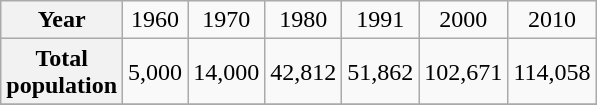<table class="wikitable" style="text-align: center;">
<tr>
<th>Year</th>
<td>1960</td>
<td>1970</td>
<td>1980</td>
<td>1991</td>
<td>2000</td>
<td>2010</td>
</tr>
<tr>
<th>Total<br>population</th>
<td>5,000</td>
<td>14,000</td>
<td>42,812</td>
<td>51,862</td>
<td>102,671</td>
<td>114,058</td>
</tr>
<tr>
</tr>
</table>
